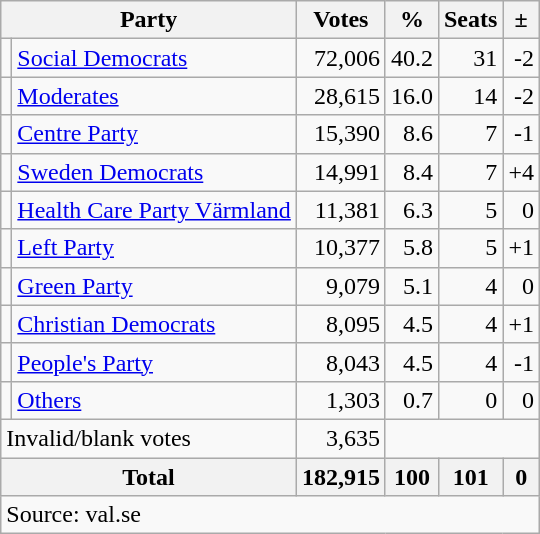<table class=wikitable style=text-align:right>
<tr>
<th colspan=2>Party</th>
<th>Votes</th>
<th>%</th>
<th>Seats</th>
<th>±</th>
</tr>
<tr>
<td bgcolor=></td>
<td align=left><a href='#'>Social Democrats</a></td>
<td>72,006</td>
<td>40.2</td>
<td>31</td>
<td>-2</td>
</tr>
<tr>
<td bgcolor=></td>
<td align=left><a href='#'>Moderates</a></td>
<td>28,615</td>
<td>16.0</td>
<td>14</td>
<td>-2</td>
</tr>
<tr>
<td bgcolor=></td>
<td align=left><a href='#'>Centre Party</a></td>
<td>15,390</td>
<td>8.6</td>
<td>7</td>
<td>-1</td>
</tr>
<tr>
<td bgcolor=></td>
<td align=left><a href='#'>Sweden Democrats</a></td>
<td>14,991</td>
<td>8.4</td>
<td>7</td>
<td>+4</td>
</tr>
<tr>
<td></td>
<td align=left><a href='#'>Health Care Party Värmland</a></td>
<td>11,381</td>
<td>6.3</td>
<td>5</td>
<td>0</td>
</tr>
<tr>
<td bgcolor=></td>
<td align=left><a href='#'>Left Party</a></td>
<td>10,377</td>
<td>5.8</td>
<td>5</td>
<td>+1</td>
</tr>
<tr>
<td bgcolor=></td>
<td align=left><a href='#'>Green Party</a></td>
<td>9,079</td>
<td>5.1</td>
<td>4</td>
<td>0</td>
</tr>
<tr>
<td bgcolor=></td>
<td align=left><a href='#'>Christian Democrats</a></td>
<td>8,095</td>
<td>4.5</td>
<td>4</td>
<td>+1</td>
</tr>
<tr>
<td bgcolor=></td>
<td align=left><a href='#'>People's Party</a></td>
<td>8,043</td>
<td>4.5</td>
<td>4</td>
<td>-1</td>
</tr>
<tr>
<td></td>
<td align=left><a href='#'>Others</a></td>
<td>1,303</td>
<td>0.7</td>
<td>0</td>
<td>0</td>
</tr>
<tr>
<td align=left colspan=2>Invalid/blank votes</td>
<td>3,635</td>
<td colspan=3></td>
</tr>
<tr>
<th align=left colspan=2>Total</th>
<th>182,915</th>
<th>100</th>
<th>101</th>
<th>0</th>
</tr>
<tr>
<td align=left colspan=6>Source: val.se </td>
</tr>
</table>
